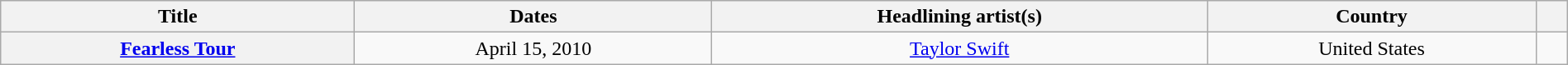<table class="wikitable sortable plainrowheaders" style="text-align:center;" width=100%>
<tr>
<th scope="col">Title</th>
<th scope="col">Dates</th>
<th scope="col">Headlining artist(s)</th>
<th scope="col">Country</th>
<th scope="col" width="2%" class="unsortable"></th>
</tr>
<tr>
<th scope="row"><a href='#'>Fearless Tour</a></th>
<td>April 15, 2010</td>
<td rowspan="6"><a href='#'>Taylor Swift</a></td>
<td>United States</td>
<td></td>
</tr>
</table>
